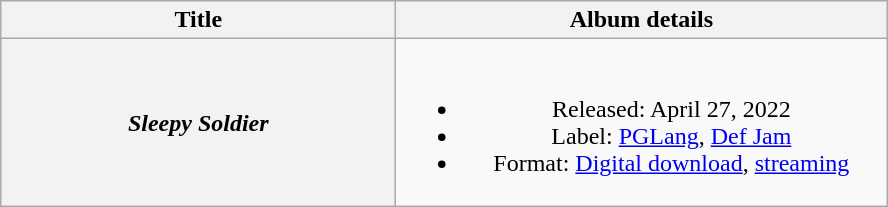<table class="wikitable plainrowheaders" style="text-align:center;">
<tr>
<th scope="col" rowspan="1" style="width:16em;">Title</th>
<th scope="col" rowspan="1" style="width:20em;">Album details</th>
</tr>
<tr>
<th scope="row"><em>Sleepy Soldier</em></th>
<td><br><ul><li>Released: April 27, 2022</li><li>Label: <a href='#'>PGLang</a>, <a href='#'>Def Jam</a></li><li>Format: <a href='#'>Digital download</a>, <a href='#'>streaming</a></li></ul></td>
</tr>
</table>
